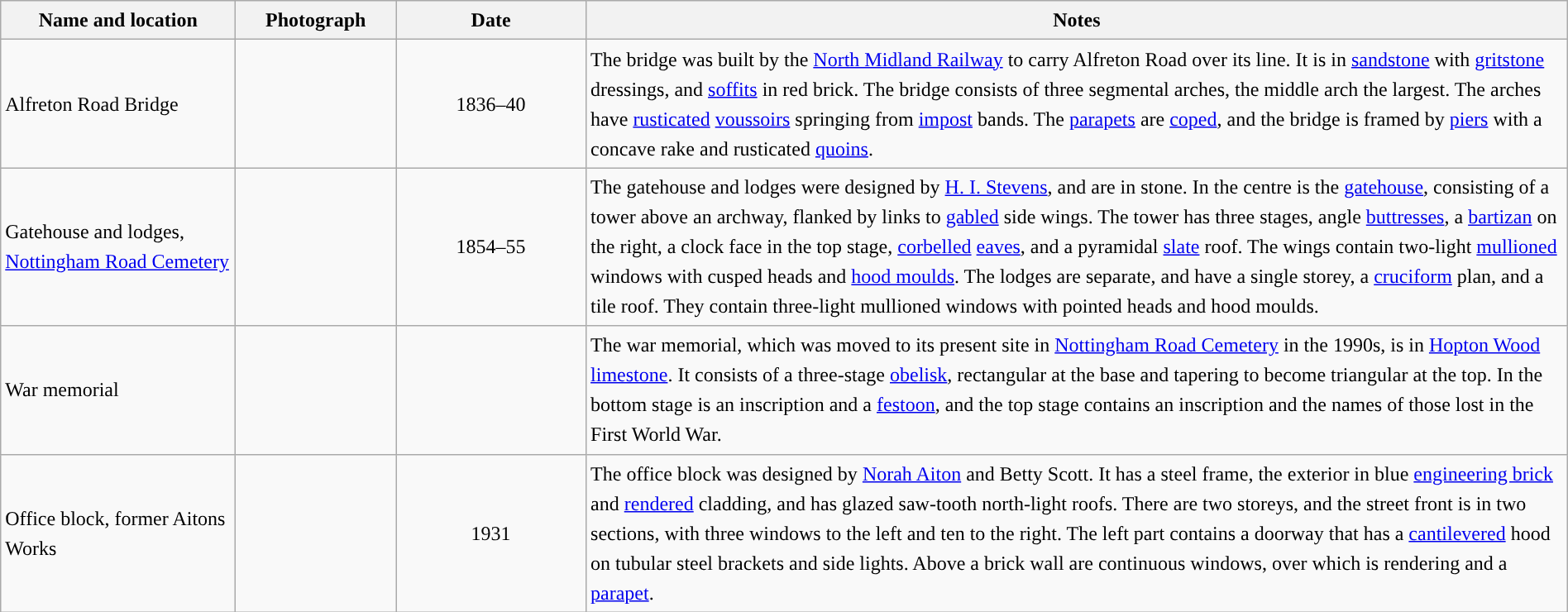<table class="wikitable sortable plainrowheaders" style="width:100%;border:0px;text-align:left;line-height:150%;">
<tr>
<th scope="col"  style="width:150px">Name and location</th>
<th scope="col"  style="width:100px" class="unsortable">Photograph</th>
<th scope="col"  style="width:120px">Date</th>
<th scope="col"  style="width:650px" class="unsortable">Notes</th>
</tr>
<tr>
<td>Alfreton Road Bridge<br><small></small></td>
<td></td>
<td align="center">1836–40</td>
<td>The bridge was built by the <a href='#'>North Midland Railway</a> to carry Alfreton Road over its line.  It is in <a href='#'>sandstone</a> with <a href='#'>gritstone</a> dressings, and <a href='#'>soffits</a> in red brick.  The bridge consists of three segmental arches, the middle arch the largest.  The arches have <a href='#'>rusticated</a> <a href='#'>voussoirs</a> springing from <a href='#'>impost</a> bands.  The <a href='#'>parapets</a> are <a href='#'>coped</a>, and the bridge is framed by <a href='#'>piers</a> with a concave rake and rusticated <a href='#'>quoins</a>.</td>
</tr>
<tr>
<td>Gatehouse and lodges,<br><a href='#'>Nottingham Road Cemetery</a><br><small></small></td>
<td></td>
<td align="center">1854–55</td>
<td>The gatehouse and lodges were designed by <a href='#'>H. I. Stevens</a>, and are in stone.  In the centre is the <a href='#'>gatehouse</a>, consisting of a tower above an archway, flanked by links to <a href='#'>gabled</a> side wings.  The tower has three stages, angle <a href='#'>buttresses</a>, a <a href='#'>bartizan</a> on the right, a clock face in the top stage, <a href='#'>corbelled</a> <a href='#'>eaves</a>, and a pyramidal <a href='#'>slate</a> roof.  The wings contain two-light <a href='#'>mullioned</a> windows with cusped heads and <a href='#'>hood moulds</a>.  The lodges are separate, and have a single storey, a <a href='#'>cruciform</a> plan, and a tile roof.  They contain three-light mullioned windows with pointed heads and hood moulds.</td>
</tr>
<tr>
<td>War memorial<br><small></small></td>
<td></td>
<td align="center"></td>
<td>The war memorial, which was moved to its present site in <a href='#'>Nottingham Road Cemetery</a> in the 1990s, is in <a href='#'>Hopton Wood limestone</a>.  It consists of a three-stage <a href='#'>obelisk</a>, rectangular at the base and tapering to become triangular at the top. In the bottom stage is an inscription and a <a href='#'>festoon</a>, and the top stage contains an inscription and the names of those lost in the First World War.</td>
</tr>
<tr>
<td>Office block, former Aitons Works<br><small></small></td>
<td></td>
<td align="center">1931</td>
<td>The office block was designed by <a href='#'>Norah Aiton</a> and Betty Scott.  It has a steel frame, the exterior in blue <a href='#'>engineering brick</a> and <a href='#'>rendered</a> cladding, and has glazed saw-tooth north-light roofs.  There are two storeys, and the street front is in two sections, with three windows to the left and ten to the right.  The left part contains a doorway that has a <a href='#'>cantilevered</a> hood on tubular steel brackets and side lights.  Above a brick wall are continuous windows, over which is rendering and a <a href='#'>parapet</a>.</td>
</tr>
<tr>
</tr>
</table>
